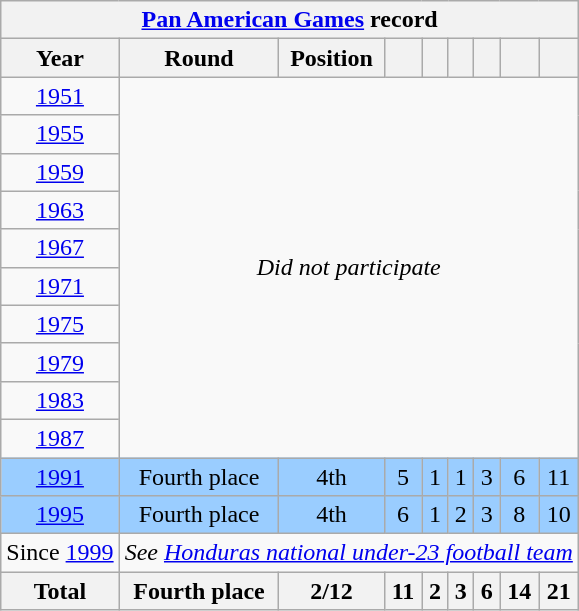<table class="wikitable" style="text-align:center">
<tr>
<th colspan=9><a href='#'>Pan American Games</a> record</th>
</tr>
<tr>
<th>Year</th>
<th>Round</th>
<th>Position</th>
<th></th>
<th></th>
<th></th>
<th></th>
<th></th>
<th></th>
</tr>
<tr>
<td> <a href='#'>1951</a></td>
<td colspan=8 rowspan=10><em>Did not participate</em></td>
</tr>
<tr>
<td> <a href='#'>1955</a></td>
</tr>
<tr>
<td> <a href='#'>1959</a></td>
</tr>
<tr>
<td> <a href='#'>1963</a></td>
</tr>
<tr>
<td> <a href='#'>1967</a></td>
</tr>
<tr>
<td> <a href='#'>1971</a></td>
</tr>
<tr>
<td> <a href='#'>1975</a></td>
</tr>
<tr>
<td> <a href='#'>1979</a></td>
</tr>
<tr>
<td> <a href='#'>1983</a></td>
</tr>
<tr>
<td> <a href='#'>1987</a></td>
</tr>
<tr style="background:#9acdff;">
<td> <a href='#'>1991</a></td>
<td>Fourth place</td>
<td>4th</td>
<td>5</td>
<td>1</td>
<td>1</td>
<td>3</td>
<td>6</td>
<td>11</td>
</tr>
<tr style="background:#9acdff;">
<td> <a href='#'>1995</a></td>
<td>Fourth place</td>
<td>4th</td>
<td>6</td>
<td>1</td>
<td>2</td>
<td>3</td>
<td>8</td>
<td>10</td>
</tr>
<tr>
<td>Since <a href='#'>1999</a></td>
<td colspan=8><em>See <a href='#'>Honduras national under-23 football team</a></em></td>
</tr>
<tr>
<th>Total</th>
<th>Fourth place</th>
<th>2/12</th>
<th>11</th>
<th>2</th>
<th>3</th>
<th>6</th>
<th>14</th>
<th>21</th>
</tr>
</table>
